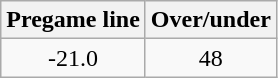<table class="wikitable">
<tr align="center">
<th style=>Pregame line</th>
<th style=>Over/under</th>
</tr>
<tr align="center">
<td>-21.0</td>
<td>48</td>
</tr>
</table>
